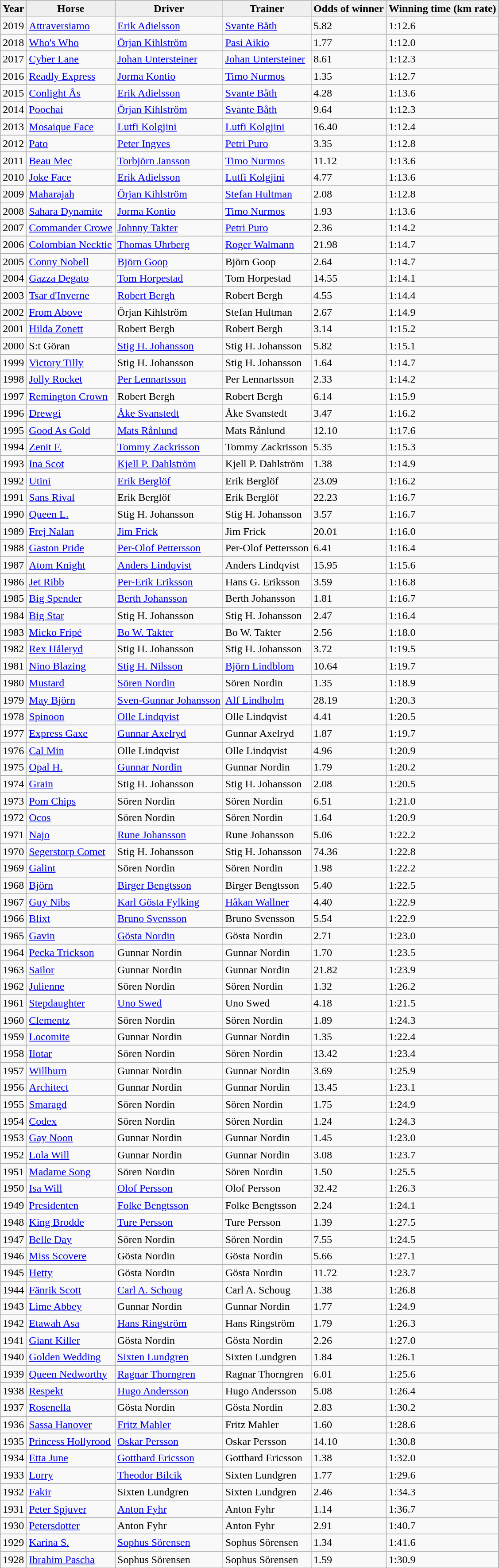<table class="wikitable">
<tr ---- align="center">
<th align="left" style="background:#efefef;">Year</th>
<th align="left" style="background:#efefef;">Horse</th>
<th align="left" style="background:#efefef;">Driver</th>
<th align="left" style="background:#efefef;">Trainer</th>
<th align="left" style="background:#efefef;">Odds of winner</th>
<th align="left" style="background:#efefef;">Winning time (km rate)</th>
</tr>
<tr ---->
<td>2019</td>
<td><a href='#'>Attraversiamo</a></td>
<td><a href='#'>Erik Adielsson</a></td>
<td><a href='#'>Svante Båth</a></td>
<td>5.82</td>
<td>1:12.6</td>
</tr>
<tr ---->
<td>2018</td>
<td><a href='#'>Who's Who</a></td>
<td><a href='#'>Örjan Kihlström</a></td>
<td><a href='#'>Pasi Aikio</a></td>
<td>1.77</td>
<td>1:12.0</td>
</tr>
<tr ---->
<td>2017</td>
<td><a href='#'>Cyber Lane</a></td>
<td><a href='#'>Johan Untersteiner</a></td>
<td><a href='#'>Johan Untersteiner</a></td>
<td>8.61</td>
<td>1:12.3</td>
</tr>
<tr ---->
<td>2016</td>
<td><a href='#'>Readly Express</a></td>
<td><a href='#'>Jorma Kontio</a></td>
<td><a href='#'>Timo Nurmos</a></td>
<td>1.35</td>
<td>1:12.7</td>
</tr>
<tr ---->
<td>2015</td>
<td><a href='#'>Conlight Ås</a></td>
<td><a href='#'>Erik Adielsson</a></td>
<td><a href='#'>Svante Båth</a></td>
<td>4.28</td>
<td>1:13.6</td>
</tr>
<tr ---->
<td>2014</td>
<td><a href='#'>Poochai</a></td>
<td><a href='#'>Örjan Kihlström</a></td>
<td><a href='#'>Svante Båth</a></td>
<td>9.64</td>
<td>1:12.3</td>
</tr>
<tr ---->
<td>2013</td>
<td><a href='#'>Mosaique Face</a></td>
<td><a href='#'>Lutfi Kolgjini</a></td>
<td><a href='#'>Lutfi Kolgjini</a></td>
<td>16.40</td>
<td>1:12.4</td>
</tr>
<tr ---->
<td>2012</td>
<td><a href='#'>Pato</a></td>
<td><a href='#'>Peter Ingves</a></td>
<td><a href='#'>Petri Puro</a></td>
<td>3.35</td>
<td>1:12.8</td>
</tr>
<tr ---->
<td>2011</td>
<td><a href='#'>Beau Mec</a></td>
<td><a href='#'>Torbjörn Jansson</a></td>
<td><a href='#'>Timo Nurmos</a></td>
<td>11.12</td>
<td>1:13.6</td>
</tr>
<tr ---->
<td>2010</td>
<td><a href='#'>Joke Face</a></td>
<td><a href='#'>Erik Adielsson</a></td>
<td><a href='#'>Lutfi Kolgjini</a></td>
<td>4.77</td>
<td>1:13.6</td>
</tr>
<tr ---->
<td>2009</td>
<td><a href='#'>Maharajah</a></td>
<td><a href='#'>Örjan Kihlström</a></td>
<td><a href='#'>Stefan Hultman</a></td>
<td>2.08</td>
<td>1:12.8</td>
</tr>
<tr ---->
<td>2008</td>
<td><a href='#'>Sahara Dynamite</a></td>
<td><a href='#'>Jorma Kontio</a></td>
<td><a href='#'>Timo Nurmos</a></td>
<td>1.93</td>
<td>1:13.6</td>
</tr>
<tr ---->
<td>2007</td>
<td><a href='#'>Commander Crowe</a></td>
<td><a href='#'>Johnny Takter</a></td>
<td><a href='#'>Petri Puro</a></td>
<td>2.36</td>
<td>1:14.2</td>
</tr>
<tr ---->
<td>2006</td>
<td><a href='#'>Colombian Necktie</a></td>
<td><a href='#'>Thomas Uhrberg</a></td>
<td><a href='#'>Roger Walmann</a></td>
<td>21.98</td>
<td>1:14.7</td>
</tr>
<tr ---->
<td>2005</td>
<td><a href='#'>Conny Nobell</a></td>
<td><a href='#'>Björn Goop</a></td>
<td>Björn Goop</td>
<td>2.64</td>
<td>1:14.7</td>
</tr>
<tr ---->
<td>2004</td>
<td><a href='#'>Gazza Degato</a></td>
<td><a href='#'>Tom Horpestad</a></td>
<td>Tom Horpestad</td>
<td>14.55</td>
<td>1:14.1</td>
</tr>
<tr ---->
<td>2003</td>
<td><a href='#'>Tsar d'Inverne</a></td>
<td><a href='#'>Robert Bergh</a></td>
<td>Robert Bergh</td>
<td>4.55</td>
<td>1:14.4</td>
</tr>
<tr ---->
<td>2002</td>
<td><a href='#'>From Above</a></td>
<td>Örjan Kihlström</td>
<td>Stefan Hultman</td>
<td>2.67</td>
<td>1:14.9</td>
</tr>
<tr ---->
<td>2001</td>
<td><a href='#'>Hilda Zonett</a></td>
<td>Robert Bergh</td>
<td>Robert Bergh</td>
<td>3.14</td>
<td>1:15.2</td>
</tr>
<tr ---->
<td>2000</td>
<td>S:t Göran</td>
<td><a href='#'>Stig H. Johansson</a></td>
<td>Stig H. Johansson</td>
<td>5.82</td>
<td>1:15.1</td>
</tr>
<tr ---->
<td>1999</td>
<td><a href='#'>Victory Tilly</a></td>
<td>Stig H. Johansson</td>
<td>Stig H. Johansson</td>
<td>1.64</td>
<td>1:14.7</td>
</tr>
<tr ---->
<td>1998</td>
<td><a href='#'>Jolly Rocket</a></td>
<td><a href='#'>Per Lennartsson</a></td>
<td>Per Lennartsson</td>
<td>2.33</td>
<td>1:14.2</td>
</tr>
<tr ---->
<td>1997</td>
<td><a href='#'>Remington Crown</a></td>
<td>Robert Bergh</td>
<td>Robert Bergh</td>
<td>6.14</td>
<td>1:15.9</td>
</tr>
<tr ---->
<td>1996</td>
<td><a href='#'>Drewgi</a></td>
<td><a href='#'>Åke Svanstedt</a></td>
<td>Åke Svanstedt</td>
<td>3.47</td>
<td>1:16.2</td>
</tr>
<tr ---->
<td>1995</td>
<td><a href='#'>Good As Gold</a></td>
<td><a href='#'>Mats Rånlund</a></td>
<td>Mats Rånlund</td>
<td>12.10</td>
<td>1:17.6</td>
</tr>
<tr ---->
<td>1994</td>
<td><a href='#'>Zenit F.</a></td>
<td><a href='#'>Tommy Zackrisson</a></td>
<td>Tommy Zackrisson</td>
<td>5.35</td>
<td>1:15.3</td>
</tr>
<tr ---->
<td>1993</td>
<td><a href='#'>Ina Scot</a></td>
<td><a href='#'>Kjell P. Dahlström</a></td>
<td>Kjell P. Dahlström</td>
<td>1.38</td>
<td>1:14.9</td>
</tr>
<tr ---->
<td>1992</td>
<td><a href='#'>Utini</a></td>
<td><a href='#'>Erik Berglöf</a></td>
<td>Erik Berglöf</td>
<td>23.09</td>
<td>1:16.2</td>
</tr>
<tr ---->
<td>1991</td>
<td><a href='#'>Sans Rival</a></td>
<td>Erik Berglöf</td>
<td>Erik Berglöf</td>
<td>22.23</td>
<td>1:16.7</td>
</tr>
<tr ---->
<td>1990</td>
<td><a href='#'>Queen L.</a></td>
<td>Stig H. Johansson</td>
<td>Stig H. Johansson</td>
<td>3.57</td>
<td>1:16.7</td>
</tr>
<tr ---->
<td>1989</td>
<td><a href='#'>Frej Nalan</a></td>
<td><a href='#'>Jim Frick</a></td>
<td>Jim Frick</td>
<td>20.01</td>
<td>1:16.0</td>
</tr>
<tr ---->
<td>1988</td>
<td><a href='#'>Gaston Pride</a></td>
<td><a href='#'>Per-Olof Pettersson</a></td>
<td>Per-Olof Pettersson</td>
<td>6.41</td>
<td>1:16.4</td>
</tr>
<tr ---->
<td>1987</td>
<td><a href='#'>Atom Knight</a></td>
<td><a href='#'>Anders Lindqvist</a></td>
<td>Anders Lindqvist</td>
<td>15.95</td>
<td>1:15.6</td>
</tr>
<tr ---->
<td>1986</td>
<td><a href='#'>Jet Ribb</a></td>
<td><a href='#'>Per-Erik Eriksson</a></td>
<td>Hans G. Eriksson</td>
<td>3.59</td>
<td>1:16.8</td>
</tr>
<tr ---->
<td>1985</td>
<td><a href='#'>Big Spender</a></td>
<td><a href='#'>Berth Johansson</a></td>
<td>Berth Johansson</td>
<td>1.81</td>
<td>1:16.7</td>
</tr>
<tr ---->
<td>1984</td>
<td><a href='#'>Big Star</a></td>
<td>Stig H. Johansson</td>
<td>Stig H. Johansson</td>
<td>2.47</td>
<td>1:16.4</td>
</tr>
<tr ---->
<td>1983</td>
<td><a href='#'>Micko Fripé</a></td>
<td><a href='#'>Bo W. Takter</a></td>
<td>Bo W. Takter</td>
<td>2.56</td>
<td>1:18.0</td>
</tr>
<tr ---->
<td>1982</td>
<td><a href='#'>Rex Håleryd</a></td>
<td>Stig H. Johansson</td>
<td>Stig H. Johansson</td>
<td>3.72</td>
<td>1:19.5</td>
</tr>
<tr ---->
<td>1981</td>
<td><a href='#'>Nino Blazing</a></td>
<td><a href='#'>Stig H. Nilsson</a></td>
<td><a href='#'>Björn Lindblom</a></td>
<td>10.64</td>
<td>1:19.7</td>
</tr>
<tr ---->
<td>1980</td>
<td><a href='#'>Mustard</a></td>
<td><a href='#'>Sören Nordin</a></td>
<td>Sören Nordin</td>
<td>1.35</td>
<td>1:18.9</td>
</tr>
<tr ---->
<td>1979</td>
<td><a href='#'>May Björn</a></td>
<td><a href='#'>Sven-Gunnar Johansson</a></td>
<td><a href='#'>Alf Lindholm</a></td>
<td>28.19</td>
<td>1:20.3</td>
</tr>
<tr ---->
<td>1978</td>
<td><a href='#'>Spinoon</a></td>
<td><a href='#'>Olle Lindqvist</a></td>
<td>Olle Lindqvist</td>
<td>4.41</td>
<td>1:20.5</td>
</tr>
<tr ---->
<td>1977</td>
<td><a href='#'>Express Gaxe</a></td>
<td><a href='#'>Gunnar Axelryd</a></td>
<td>Gunnar Axelryd</td>
<td>1.87</td>
<td>1:19.7</td>
</tr>
<tr ---->
<td>1976</td>
<td><a href='#'>Cal Min</a></td>
<td>Olle Lindqvist</td>
<td>Olle Lindqvist</td>
<td>4.96</td>
<td>1:20.9</td>
</tr>
<tr ---->
<td>1975</td>
<td><a href='#'>Opal H.</a></td>
<td><a href='#'>Gunnar Nordin</a></td>
<td>Gunnar Nordin</td>
<td>1.79</td>
<td>1:20.2</td>
</tr>
<tr ---->
<td>1974</td>
<td><a href='#'>Grain</a></td>
<td>Stig H. Johansson</td>
<td>Stig H. Johansson</td>
<td>2.08</td>
<td>1:20.5</td>
</tr>
<tr ---->
<td>1973</td>
<td><a href='#'>Pom Chips</a></td>
<td>Sören Nordin</td>
<td>Sören Nordin</td>
<td>6.51</td>
<td>1:21.0</td>
</tr>
<tr ---->
<td>1972</td>
<td><a href='#'>Ocos</a></td>
<td>Sören Nordin</td>
<td>Sören Nordin</td>
<td>1.64</td>
<td>1:20.9</td>
</tr>
<tr ---->
<td>1971</td>
<td><a href='#'>Najo</a></td>
<td><a href='#'>Rune Johansson</a></td>
<td>Rune Johansson</td>
<td>5.06</td>
<td>1:22.2</td>
</tr>
<tr ---->
<td>1970</td>
<td><a href='#'>Segerstorp Comet</a></td>
<td>Stig H. Johansson</td>
<td>Stig H. Johansson</td>
<td>74.36</td>
<td>1:22.8</td>
</tr>
<tr ---->
<td>1969</td>
<td><a href='#'>Galint</a></td>
<td>Sören Nordin</td>
<td>Sören Nordin</td>
<td>1.98</td>
<td>1:22.2</td>
</tr>
<tr ---->
<td>1968</td>
<td><a href='#'>Björn</a></td>
<td><a href='#'>Birger Bengtsson</a></td>
<td>Birger Bengtsson</td>
<td>5.40</td>
<td>1:22.5</td>
</tr>
<tr ---->
<td>1967</td>
<td><a href='#'>Guy Nibs</a></td>
<td><a href='#'>Karl Gösta Fylking</a></td>
<td><a href='#'>Håkan Wallner</a></td>
<td>4.40</td>
<td>1:22.9</td>
</tr>
<tr ---->
<td>1966</td>
<td><a href='#'>Blixt</a></td>
<td><a href='#'>Bruno Svensson</a></td>
<td>Bruno Svensson</td>
<td>5.54</td>
<td>1:22.9</td>
</tr>
<tr ---->
<td>1965</td>
<td><a href='#'>Gavin</a></td>
<td><a href='#'>Gösta Nordin</a></td>
<td>Gösta Nordin</td>
<td>2.71</td>
<td>1:23.0</td>
</tr>
<tr ---->
<td>1964</td>
<td><a href='#'>Pecka Trickson</a></td>
<td>Gunnar Nordin</td>
<td>Gunnar Nordin</td>
<td>1.70</td>
<td>1:23.5</td>
</tr>
<tr ---->
<td>1963</td>
<td><a href='#'>Sailor</a></td>
<td>Gunnar Nordin</td>
<td>Gunnar Nordin</td>
<td>21.82</td>
<td>1:23.9</td>
</tr>
<tr ---->
<td>1962</td>
<td><a href='#'>Julienne</a></td>
<td>Sören Nordin</td>
<td>Sören Nordin</td>
<td>1.32</td>
<td>1:26.2</td>
</tr>
<tr ---->
<td>1961</td>
<td><a href='#'>Stepdaughter</a></td>
<td><a href='#'>Uno Swed</a></td>
<td>Uno Swed</td>
<td>4.18</td>
<td>1:21.5</td>
</tr>
<tr ---->
<td>1960</td>
<td><a href='#'>Clementz</a></td>
<td>Sören Nordin</td>
<td>Sören Nordin</td>
<td>1.89</td>
<td>1:24.3</td>
</tr>
<tr ---->
<td>1959</td>
<td><a href='#'>Locomite</a></td>
<td>Gunnar Nordin</td>
<td>Gunnar Nordin</td>
<td>1.35</td>
<td>1:22.4</td>
</tr>
<tr ---->
<td>1958</td>
<td><a href='#'>Ilotar</a></td>
<td>Sören Nordin</td>
<td>Sören Nordin</td>
<td>13.42</td>
<td>1:23.4</td>
</tr>
<tr ---->
<td>1957</td>
<td><a href='#'>Willburn</a></td>
<td>Gunnar Nordin</td>
<td>Gunnar Nordin</td>
<td>3.69</td>
<td>1:25.9</td>
</tr>
<tr ---->
<td>1956</td>
<td><a href='#'>Architect</a></td>
<td>Gunnar Nordin</td>
<td>Gunnar Nordin</td>
<td>13.45</td>
<td>1:23.1</td>
</tr>
<tr ---->
<td>1955</td>
<td><a href='#'>Smaragd</a></td>
<td>Sören Nordin</td>
<td>Sören Nordin</td>
<td>1.75</td>
<td>1:24.9</td>
</tr>
<tr ---->
<td>1954</td>
<td><a href='#'>Codex</a></td>
<td>Sören Nordin</td>
<td>Sören Nordin</td>
<td>1.24</td>
<td>1:24.3</td>
</tr>
<tr ---->
<td>1953</td>
<td><a href='#'>Gay Noon</a></td>
<td>Gunnar Nordin</td>
<td>Gunnar Nordin</td>
<td>1.45</td>
<td>1:23.0</td>
</tr>
<tr ---->
<td>1952</td>
<td><a href='#'>Lola Will</a></td>
<td>Gunnar Nordin</td>
<td>Gunnar Nordin</td>
<td>3.08</td>
<td>1:23.7</td>
</tr>
<tr ---->
<td>1951</td>
<td><a href='#'>Madame Song</a></td>
<td>Sören Nordin</td>
<td>Sören Nordin</td>
<td>1.50</td>
<td>1:25.5</td>
</tr>
<tr ---->
<td>1950</td>
<td><a href='#'>Isa Will</a></td>
<td><a href='#'>Olof Persson</a></td>
<td>Olof Persson</td>
<td>32.42</td>
<td>1:26.3</td>
</tr>
<tr ---->
<td>1949</td>
<td><a href='#'>Presidenten</a></td>
<td><a href='#'>Folke Bengtsson</a></td>
<td>Folke Bengtsson</td>
<td>2.24</td>
<td>1:24.1</td>
</tr>
<tr ---->
<td>1948</td>
<td><a href='#'>King Brodde</a></td>
<td><a href='#'>Ture Persson</a></td>
<td>Ture Persson</td>
<td>1.39</td>
<td>1:27.5</td>
</tr>
<tr ---->
<td>1947</td>
<td><a href='#'>Belle Day</a></td>
<td>Sören Nordin</td>
<td>Sören Nordin</td>
<td>7.55</td>
<td>1:24.5</td>
</tr>
<tr ---->
<td>1946</td>
<td><a href='#'>Miss Scovere</a></td>
<td>Gösta Nordin</td>
<td>Gösta Nordin</td>
<td>5.66</td>
<td>1:27.1</td>
</tr>
<tr ---->
<td>1945</td>
<td><a href='#'>Hetty</a></td>
<td>Gösta Nordin</td>
<td>Gösta Nordin</td>
<td>11.72</td>
<td>1:23.7</td>
</tr>
<tr ---->
<td>1944</td>
<td><a href='#'>Fänrik Scott</a></td>
<td><a href='#'>Carl A. Schoug</a></td>
<td>Carl A. Schoug</td>
<td>1.38</td>
<td>1:26.8</td>
</tr>
<tr ---->
<td>1943</td>
<td><a href='#'>Lime Abbey</a></td>
<td>Gunnar Nordin</td>
<td>Gunnar Nordin</td>
<td>1.77</td>
<td>1:24.9</td>
</tr>
<tr ---->
<td>1942</td>
<td><a href='#'>Etawah Asa</a></td>
<td><a href='#'>Hans Ringström</a></td>
<td>Hans Ringström</td>
<td>1.79</td>
<td>1:26.3</td>
</tr>
<tr ---->
<td>1941</td>
<td><a href='#'>Giant Killer</a></td>
<td>Gösta Nordin</td>
<td>Gösta Nordin</td>
<td>2.26</td>
<td>1:27.0</td>
</tr>
<tr ---->
<td>1940</td>
<td><a href='#'>Golden Wedding</a></td>
<td><a href='#'>Sixten Lundgren</a></td>
<td>Sixten Lundgren</td>
<td>1.84</td>
<td>1:26.1</td>
</tr>
<tr ---->
<td>1939</td>
<td><a href='#'>Queen Nedworthy</a></td>
<td><a href='#'>Ragnar Thorngren</a></td>
<td>Ragnar Thorngren</td>
<td>6.01</td>
<td>1:25.6</td>
</tr>
<tr ---->
<td>1938</td>
<td><a href='#'>Respekt</a></td>
<td><a href='#'>Hugo Andersson</a></td>
<td>Hugo Andersson</td>
<td>5.08</td>
<td>1:26.4</td>
</tr>
<tr ---->
<td>1937</td>
<td><a href='#'>Rosenella</a></td>
<td>Gösta Nordin</td>
<td>Gösta Nordin</td>
<td>2.83</td>
<td>1:30.2</td>
</tr>
<tr ---->
<td>1936</td>
<td><a href='#'>Sassa Hanover</a></td>
<td><a href='#'>Fritz Mahler</a></td>
<td>Fritz Mahler</td>
<td>1.60</td>
<td>1:28.6</td>
</tr>
<tr ---->
<td>1935</td>
<td><a href='#'>Princess Hollyrood</a></td>
<td><a href='#'>Oskar Persson</a></td>
<td>Oskar Persson</td>
<td>14.10</td>
<td>1:30.8</td>
</tr>
<tr ---->
<td>1934</td>
<td><a href='#'>Etta June</a></td>
<td><a href='#'>Gotthard Ericsson</a></td>
<td>Gotthard Ericsson</td>
<td>1.38</td>
<td>1:32.0</td>
</tr>
<tr ---->
<td>1933</td>
<td><a href='#'>Lorry</a></td>
<td><a href='#'>Theodor Bilcik</a></td>
<td>Sixten Lundgren</td>
<td>1.77</td>
<td>1:29.6</td>
</tr>
<tr ---->
<td>1932</td>
<td><a href='#'>Fakir</a></td>
<td>Sixten Lundgren</td>
<td>Sixten Lundgren</td>
<td>2.46</td>
<td>1:34.3</td>
</tr>
<tr ---->
<td>1931</td>
<td><a href='#'>Peter Spjuver</a></td>
<td><a href='#'>Anton Fyhr</a></td>
<td>Anton Fyhr</td>
<td>1.14</td>
<td>1:36.7</td>
</tr>
<tr ---->
<td>1930</td>
<td><a href='#'>Petersdotter</a></td>
<td>Anton Fyhr</td>
<td>Anton Fyhr</td>
<td>2.91</td>
<td>1:40.7</td>
</tr>
<tr ---->
<td>1929</td>
<td><a href='#'>Karina S.</a></td>
<td><a href='#'>Sophus Sörensen</a></td>
<td>Sophus Sörensen</td>
<td>1.34</td>
<td>1:41.6</td>
</tr>
<tr ---->
<td>1928</td>
<td><a href='#'>Ibrahim Pascha</a></td>
<td>Sophus Sörensen</td>
<td>Sophus Sörensen</td>
<td>1.59</td>
<td>1:30.9</td>
</tr>
</table>
